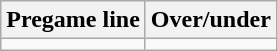<table class="wikitable">
<tr align="center">
<th style=>Pregame line</th>
<th style=>Over/under</th>
</tr>
<tr align="center">
<td></td>
<td></td>
</tr>
</table>
